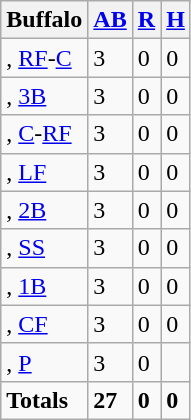<table class="wikitable sortable">
<tr>
<th>Buffalo</th>
<th><a href='#'>AB</a></th>
<th><a href='#'>R</a></th>
<th><a href='#'>H</a></th>
</tr>
<tr>
<td>, <a href='#'>RF</a>-<a href='#'>C</a></td>
<td>3</td>
<td>0</td>
<td>0</td>
</tr>
<tr>
<td>, <a href='#'>3B</a></td>
<td>3</td>
<td>0</td>
<td>0</td>
</tr>
<tr>
<td>, <a href='#'>C</a>-<a href='#'>RF</a></td>
<td>3</td>
<td>0</td>
<td>0</td>
</tr>
<tr>
<td>, <a href='#'>LF</a></td>
<td>3</td>
<td>0</td>
<td>0</td>
</tr>
<tr>
<td>, <a href='#'>2B</a></td>
<td>3</td>
<td>0</td>
<td>0</td>
</tr>
<tr>
<td>, <a href='#'>SS</a></td>
<td>3</td>
<td>0</td>
<td>0</td>
</tr>
<tr>
<td>, <a href='#'>1B</a></td>
<td>3</td>
<td>0</td>
<td>0</td>
</tr>
<tr>
<td>, <a href='#'>CF</a></td>
<td>3</td>
<td>0</td>
<td>0</td>
</tr>
<tr>
<td>, <a href='#'>P</a></td>
<td>3</td>
<td>0</td>
</tr>
<tr class="sortbottom">
<td><strong>Totals</strong></td>
<td><strong>27</strong></td>
<td><strong>0</strong></td>
<td><strong>0</strong></td>
</tr>
</table>
